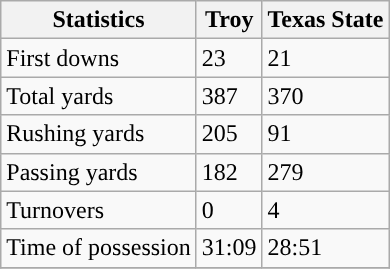<table class="wikitable">
<tr>
<th>Statistics</th>
<th>Troy</th>
<th>Texas State</th>
</tr>
<tr>
<td>First downs</td>
<td>23</td>
<td>21</td>
</tr>
<tr>
<td>Total yards</td>
<td>387</td>
<td>370</td>
</tr>
<tr>
<td>Rushing yards</td>
<td>205</td>
<td>91</td>
</tr>
<tr>
<td>Passing yards</td>
<td>182</td>
<td>279</td>
</tr>
<tr>
<td>Turnovers</td>
<td>0</td>
<td>4</td>
</tr>
<tr>
<td>Time of possession</td>
<td>31:09</td>
<td>28:51</td>
</tr>
<tr>
</tr>
</table>
